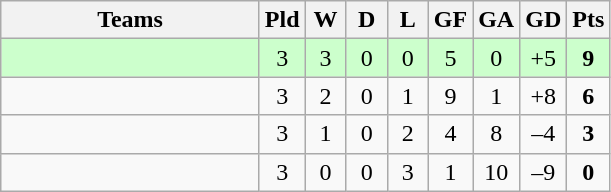<table class="wikitable" style="text-align: center;">
<tr>
<th width=165>Teams</th>
<th width=20>Pld</th>
<th width=20>W</th>
<th width=20>D</th>
<th width=20>L</th>
<th width=20>GF</th>
<th width=20>GA</th>
<th width=20>GD</th>
<th width=20>Pts</th>
</tr>
<tr align=center style="background:#ccffcc;">
<td style="text-align:left;"></td>
<td>3</td>
<td>3</td>
<td>0</td>
<td>0</td>
<td>5</td>
<td>0</td>
<td>+5</td>
<td><strong>9</strong></td>
</tr>
<tr align=center>
<td style="text-align:left;"></td>
<td>3</td>
<td>2</td>
<td>0</td>
<td>1</td>
<td>9</td>
<td>1</td>
<td>+8</td>
<td><strong>6</strong></td>
</tr>
<tr align=center>
<td style="text-align:left;"></td>
<td>3</td>
<td>1</td>
<td>0</td>
<td>2</td>
<td>4</td>
<td>8</td>
<td>–4</td>
<td><strong>3</strong></td>
</tr>
<tr align=center>
<td style="text-align:left;"></td>
<td>3</td>
<td>0</td>
<td>0</td>
<td>3</td>
<td>1</td>
<td>10</td>
<td>–9</td>
<td><strong>0</strong></td>
</tr>
</table>
